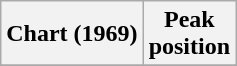<table class="wikitable plainrowheaders" style="text-align:center">
<tr>
<th scope="col">Chart (1969)</th>
<th scope="col">Peak<br>position</th>
</tr>
<tr>
</tr>
</table>
